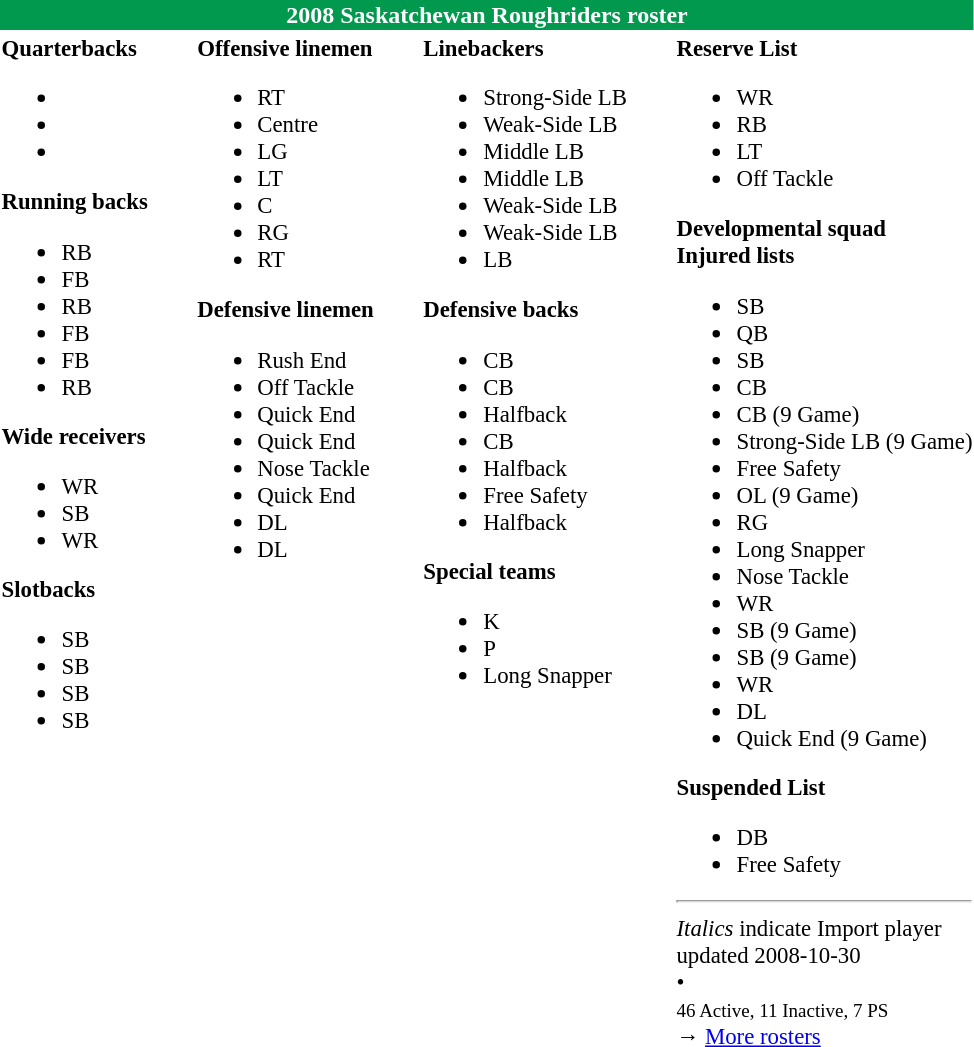<table class="toccolours" style="text-align: left;">
<tr>
<th colspan="7" style="background-color: #00994D;color:white;text-align:center"><strong>2008 Saskatchewan Roughriders roster</strong></th>
</tr>
<tr>
<td style="font-size: 95%;" valign="top"><strong>Quarterbacks</strong><br><ul><li></li><li></li><li></li></ul><strong>Running backs</strong><ul><li> RB</li><li> FB</li><li> RB</li><li> FB</li><li> FB</li><li> RB</li></ul><strong>Wide receivers</strong><ul><li> WR</li><li> SB</li><li> WR</li></ul><strong>Slotbacks</strong><ul><li> SB</li><li> SB</li><li> SB</li><li> SB</li></ul></td>
<td style="width: 25px;"></td>
<td style="font-size: 95%;" valign="top"><strong>Offensive linemen</strong><br><ul><li> RT</li><li> Centre</li><li> LG</li><li> LT</li><li> C</li><li> RG</li><li> RT</li></ul><strong>Defensive linemen</strong><ul><li> Rush End</li><li> Off Tackle</li><li> Quick End</li><li> Quick End</li><li> Nose Tackle</li><li> Quick End</li><li> DL</li><li> DL</li></ul></td>
<td style="width: 25px;"></td>
<td style="font-size: 95%;" valign="top"><strong>Linebackers </strong><br><ul><li> Strong-Side LB</li><li> Weak-Side LB</li><li> Middle LB</li><li> Middle LB</li><li> Weak-Side LB</li><li> Weak-Side LB</li><li> LB</li></ul><strong>Defensive backs</strong><ul><li> CB</li><li> CB</li><li> Halfback</li><li> CB</li><li> Halfback</li><li> Free Safety</li><li> Halfback</li></ul><strong>Special teams</strong><ul><li> K</li><li> P</li><li> Long Snapper</li></ul></td>
<td style="width: 25px;"></td>
<td style="font-size: 95%;" valign="top"><strong>Reserve List</strong><br><ul><li> WR</li><li> RB</li><li> LT</li><li> Off Tackle</li></ul><strong>Developmental squad</strong>
<br><strong>Injured lists</strong><ul><li> SB</li><li> QB</li><li> SB</li><li> CB</li><li> CB (9 Game)</li><li> Strong-Side LB (9 Game)</li><li> Free Safety</li><li> OL (9 Game)</li><li> RG</li><li> Long Snapper</li><li> Nose Tackle</li><li> WR</li><li> SB (9 Game)</li><li> SB (9 Game)</li><li> WR</li><li> DL</li><li> Quick End (9 Game)</li></ul><strong>Suspended List</strong><ul><li> DB</li><li> Free Safety</li></ul><hr>
<em>Italics</em> indicate Import player<br>
<span></span> updated 2008-10-30<br>
<span></span> • <span></span><br>
<small>46 Active, 11 Inactive, 7 PS</small><br>→ <a href='#'>More rosters</a></td>
</tr>
<tr>
</tr>
</table>
